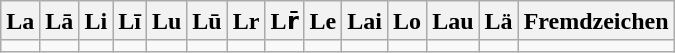<table class="wikitable">
<tr>
<th>La</th>
<th>Lā</th>
<th>Li</th>
<th>Lī</th>
<th>Lu</th>
<th>Lū</th>
<th>Lr</th>
<th>Lr̄</th>
<th>Le</th>
<th>Lai</th>
<th>Lo</th>
<th>Lau</th>
<th>Lä</th>
<th>Fremdzeichen</th>
</tr>
<tr>
<td></td>
<td></td>
<td></td>
<td></td>
<td></td>
<td></td>
<td></td>
<td></td>
<td></td>
<td></td>
<td></td>
<td></td>
<td></td>
<td></td>
</tr>
</table>
